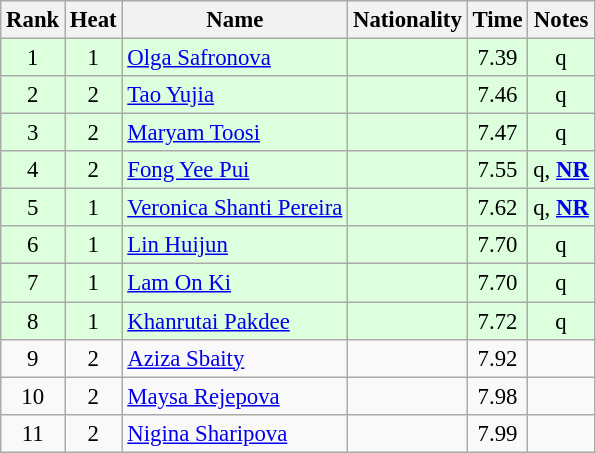<table class="wikitable sortable" style="text-align:center;font-size:95%">
<tr>
<th>Rank</th>
<th>Heat</th>
<th>Name</th>
<th>Nationality</th>
<th>Time</th>
<th>Notes</th>
</tr>
<tr bgcolor=ddffdd>
<td>1</td>
<td>1</td>
<td align=left><a href='#'>Olga Safronova</a></td>
<td align=left></td>
<td>7.39</td>
<td>q</td>
</tr>
<tr bgcolor=ddffdd>
<td>2</td>
<td>2</td>
<td align=left><a href='#'>Tao Yujia</a></td>
<td align=left></td>
<td>7.46</td>
<td>q</td>
</tr>
<tr bgcolor=ddffdd>
<td>3</td>
<td>2</td>
<td align=left><a href='#'>Maryam Toosi</a></td>
<td align=left></td>
<td>7.47</td>
<td>q</td>
</tr>
<tr bgcolor=ddffdd>
<td>4</td>
<td>2</td>
<td align=left><a href='#'>Fong Yee Pui</a></td>
<td align=left></td>
<td>7.55</td>
<td>q, <strong><a href='#'>NR</a></strong></td>
</tr>
<tr bgcolor=ddffdd>
<td>5</td>
<td>1</td>
<td align=left><a href='#'>Veronica Shanti Pereira</a></td>
<td align=left></td>
<td>7.62</td>
<td>q, <strong><a href='#'>NR</a></strong></td>
</tr>
<tr bgcolor=ddffdd>
<td>6</td>
<td>1</td>
<td align=left><a href='#'>Lin Huijun</a></td>
<td align=left></td>
<td>7.70</td>
<td>q</td>
</tr>
<tr bgcolor=ddffdd>
<td>7</td>
<td>1</td>
<td align=left><a href='#'>Lam On Ki</a></td>
<td align=left></td>
<td>7.70</td>
<td>q</td>
</tr>
<tr bgcolor=ddffdd>
<td>8</td>
<td>1</td>
<td align=left><a href='#'>Khanrutai Pakdee</a></td>
<td align=left></td>
<td>7.72</td>
<td>q</td>
</tr>
<tr>
<td>9</td>
<td>2</td>
<td align=left><a href='#'>Aziza Sbaity</a></td>
<td align=left></td>
<td>7.92</td>
<td></td>
</tr>
<tr>
<td>10</td>
<td>2</td>
<td align=left><a href='#'>Maysa Rejepova</a></td>
<td align=left></td>
<td>7.98</td>
<td></td>
</tr>
<tr>
<td>11</td>
<td>2</td>
<td align=left><a href='#'>Nigina Sharipova</a></td>
<td align=left></td>
<td>7.99</td>
<td></td>
</tr>
</table>
